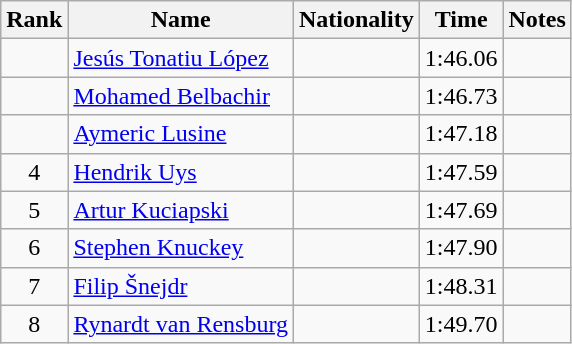<table class="wikitable sortable" style="text-align:center">
<tr>
<th>Rank</th>
<th>Name</th>
<th>Nationality</th>
<th>Time</th>
<th>Notes</th>
</tr>
<tr>
<td></td>
<td align=left><a href='#'>Jesús Tonatiu López</a></td>
<td align=left></td>
<td>1:46.06</td>
<td></td>
</tr>
<tr>
<td></td>
<td align=left><a href='#'>Mohamed Belbachir</a></td>
<td align=left></td>
<td>1:46.73</td>
<td></td>
</tr>
<tr>
<td></td>
<td align=left><a href='#'>Aymeric Lusine</a></td>
<td align=left></td>
<td>1:47.18</td>
<td></td>
</tr>
<tr>
<td>4</td>
<td align=left><a href='#'>Hendrik Uys</a></td>
<td align=left></td>
<td>1:47.59</td>
<td></td>
</tr>
<tr>
<td>5</td>
<td align=left><a href='#'>Artur Kuciapski</a></td>
<td align=left></td>
<td>1:47.69</td>
<td></td>
</tr>
<tr>
<td>6</td>
<td align=left><a href='#'>Stephen Knuckey</a></td>
<td align=left></td>
<td>1:47.90</td>
<td></td>
</tr>
<tr>
<td>7</td>
<td align=left><a href='#'>Filip Šnejdr</a></td>
<td align=left></td>
<td>1:48.31</td>
<td></td>
</tr>
<tr>
<td>8</td>
<td align=left><a href='#'>Rynardt van Rensburg</a></td>
<td align=left></td>
<td>1:49.70</td>
<td></td>
</tr>
</table>
